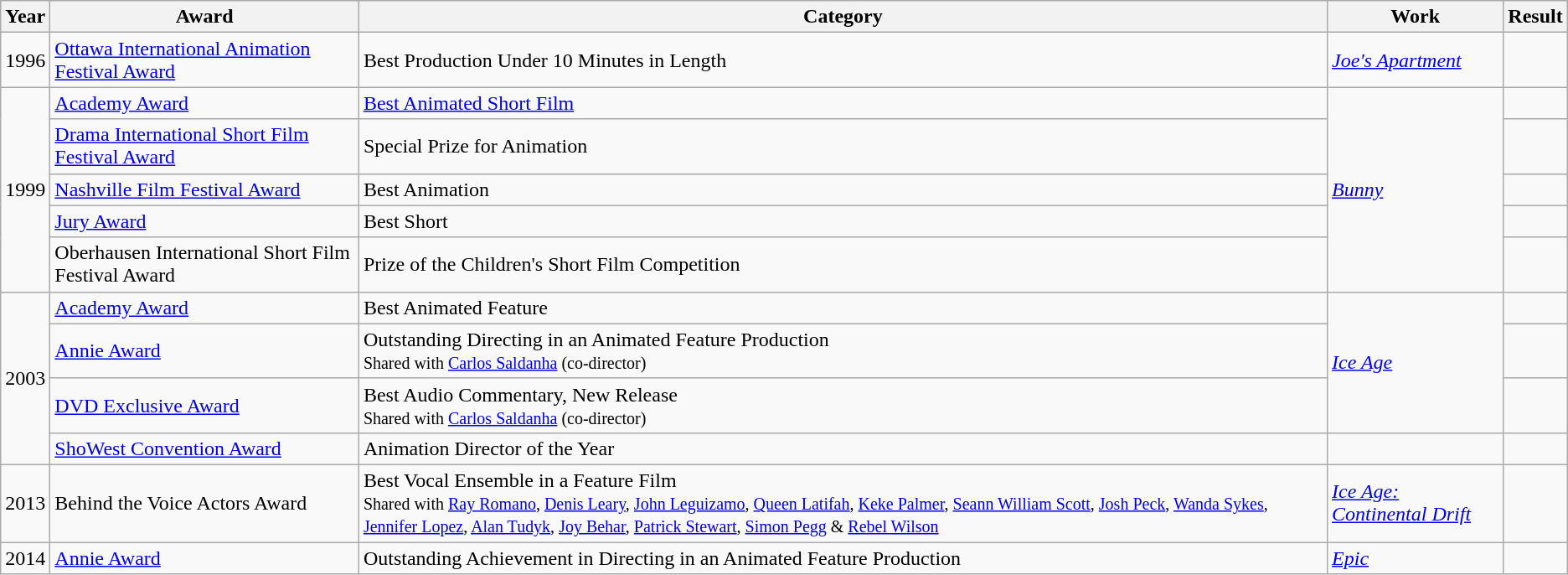<table class="wikitable">
<tr>
<th>Year</th>
<th>Award</th>
<th>Category</th>
<th>Work</th>
<th>Result</th>
</tr>
<tr>
<td>1996</td>
<td><a href='#'>Ottawa International Animation Festival Award</a></td>
<td>Best Production Under 10 Minutes in Length</td>
<td><em><a href='#'>Joe's Apartment</a></em></td>
<td></td>
</tr>
<tr>
<td rowspan="5">1999</td>
<td><a href='#'>Academy Award</a></td>
<td><a href='#'>Best Animated Short Film</a></td>
<td rowspan="5"><em><a href='#'>Bunny</a></em></td>
<td></td>
</tr>
<tr>
<td><a href='#'>Drama International Short Film Festival Award</a></td>
<td>Special Prize for Animation</td>
<td></td>
</tr>
<tr>
<td><a href='#'>Nashville Film Festival Award</a></td>
<td>Best Animation</td>
<td></td>
</tr>
<tr>
<td><a href='#'>Jury Award</a></td>
<td>Best Short</td>
<td></td>
</tr>
<tr>
<td>Oberhausen International Short Film Festival Award</td>
<td>Prize of the Children's Short Film Competition</td>
<td></td>
</tr>
<tr>
<td rowspan="4">2003</td>
<td><a href='#'>Academy Award</a></td>
<td>Best Animated Feature</td>
<td rowspan="3"><em><a href='#'>Ice Age</a></em></td>
<td></td>
</tr>
<tr>
<td><a href='#'>Annie Award</a></td>
<td>Outstanding Directing in an Animated Feature Production<br><small>Shared with <a href='#'>Carlos Saldanha</a> (co-director)</small></td>
<td></td>
</tr>
<tr>
<td><a href='#'>DVD Exclusive Award</a></td>
<td>Best Audio Commentary, New Release<br><small>Shared with <a href='#'>Carlos Saldanha</a> (co-director)</small></td>
<td></td>
</tr>
<tr>
<td><a href='#'>ShoWest Convention Award</a></td>
<td>Animation Director of the Year</td>
<td></td>
<td></td>
</tr>
<tr>
<td>2013</td>
<td>Behind the Voice Actors Award</td>
<td>Best Vocal Ensemble in a Feature Film <br><small>Shared with <a href='#'>Ray Romano</a>, <a href='#'>Denis Leary</a>, <a href='#'>John Leguizamo</a>, <a href='#'>Queen Latifah</a>, <a href='#'>Keke Palmer</a>, <a href='#'>Seann William Scott</a>, <a href='#'>Josh Peck</a>, <a href='#'>Wanda Sykes</a>, <a href='#'>Jennifer Lopez</a>, <a href='#'>Alan Tudyk</a>, <a href='#'>Joy Behar</a>, <a href='#'>Patrick Stewart</a>, <a href='#'>Simon Pegg</a> & <a href='#'>Rebel Wilson</a></small></td>
<td><em><a href='#'>Ice Age: Continental Drift</a></em></td>
<td></td>
</tr>
<tr>
<td>2014</td>
<td><a href='#'>Annie Award</a></td>
<td>Outstanding Achievement in Directing in an Animated Feature Production</td>
<td><em><a href='#'>Epic</a></em></td>
<td></td>
</tr>
</table>
